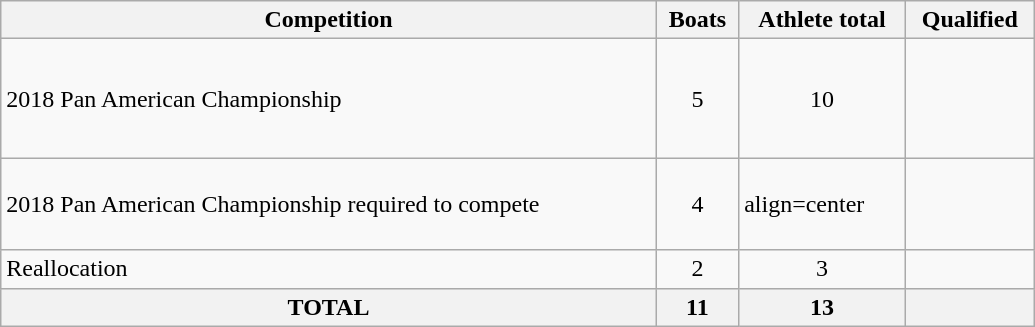<table class="wikitable" width=690>
<tr>
<th>Competition</th>
<th>Boats</th>
<th>Athlete total</th>
<th>Qualified</th>
</tr>
<tr>
<td>2018 Pan American Championship</td>
<td align=center>5</td>
<td align=center>10</td>
<td><br><br><br><br></td>
</tr>
<tr>
<td>2018 Pan American Championship required to compete</td>
<td align=center>4</td>
<td>align=center </td>
<td><br><br><br></td>
</tr>
<tr>
<td>Reallocation</td>
<td align=center>2</td>
<td align=center>3</td>
<td><br></td>
</tr>
<tr>
<th>TOTAL</th>
<th>11</th>
<th>13</th>
<th></th>
</tr>
</table>
